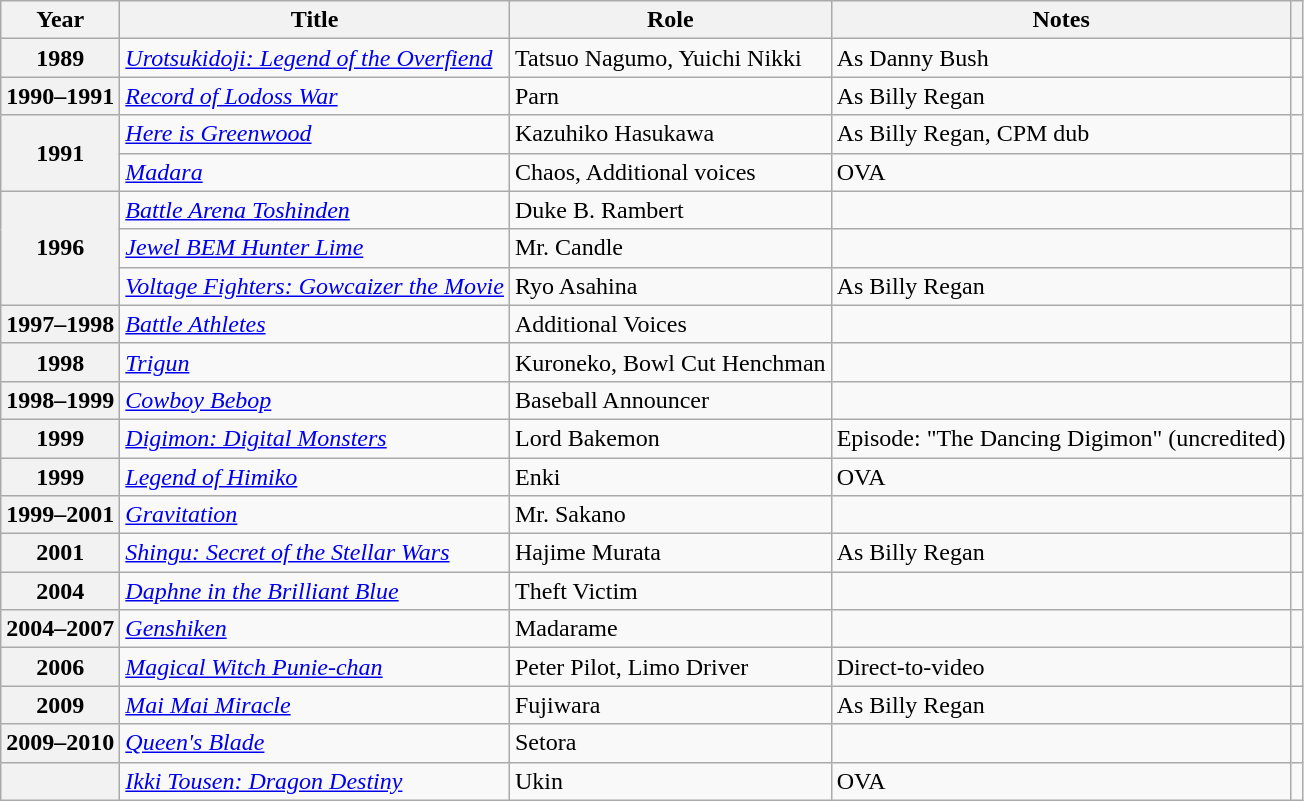<table class="wikitable sortable plainrowheaders">
<tr>
<th scope="col">Year</th>
<th scope="col">Title</th>
<th scope="col">Role</th>
<th scope="col" class="unsortable">Notes</th>
<th scope="col" class="unsortable"></th>
</tr>
<tr>
<th scope="row">1989</th>
<td><em><a href='#'>Urotsukidoji: Legend of the Overfiend</a></em></td>
<td>Tatsuo Nagumo, Yuichi Nikki</td>
<td>As Danny Bush</td>
<td></td>
</tr>
<tr>
<th scope="row">1990–1991</th>
<td><em><a href='#'>Record of Lodoss War</a></em></td>
<td>Parn</td>
<td>As Billy Regan</td>
<td></td>
</tr>
<tr>
<th rowspan="2" scope="row">1991</th>
<td><em><a href='#'>Here is Greenwood</a></em></td>
<td>Kazuhiko Hasukawa</td>
<td>As Billy Regan, CPM dub</td>
<td></td>
</tr>
<tr>
<td><em><a href='#'>Madara</a></em></td>
<td>Chaos, Additional voices</td>
<td>OVA</td>
<td></td>
</tr>
<tr>
<th scope="row" rowspan="3">1996</th>
<td><em><a href='#'>Battle Arena Toshinden</a></em></td>
<td>Duke B. Rambert</td>
<td></td>
<td></td>
</tr>
<tr>
<td><em><a href='#'>Jewel BEM Hunter Lime</a></em></td>
<td>Mr. Candle</td>
<td></td>
<td></td>
</tr>
<tr>
<td><em><a href='#'>Voltage Fighters: Gowcaizer the Movie</a></em></td>
<td>Ryo Asahina</td>
<td>As Billy Regan</td>
<td></td>
</tr>
<tr>
<th scope="row">1997–1998</th>
<td><em><a href='#'>Battle Athletes</a></em></td>
<td>Additional Voices</td>
<td></td>
<td></td>
</tr>
<tr>
<th scope="row">1998</th>
<td><em><a href='#'>Trigun</a></em></td>
<td>Kuroneko, Bowl Cut Henchman</td>
<td></td>
<td></td>
</tr>
<tr>
<th scope="row">1998–1999</th>
<td><em><a href='#'>Cowboy Bebop</a></em></td>
<td>Baseball Announcer</td>
<td></td>
<td></td>
</tr>
<tr>
<th scope="row">1999</th>
<td><em><a href='#'>Digimon: Digital Monsters</a></em></td>
<td>Lord Bakemon</td>
<td>Episode: "The Dancing Digimon" (uncredited)</td>
<td></td>
</tr>
<tr>
<th scope="row">1999</th>
<td><em><a href='#'>Legend of Himiko</a></em></td>
<td>Enki</td>
<td>OVA</td>
<td></td>
</tr>
<tr>
<th scope="row">1999–2001</th>
<td><em><a href='#'>Gravitation</a></em></td>
<td>Mr. Sakano</td>
<td></td>
<td></td>
</tr>
<tr>
<th scope="row">2001</th>
<td><em><a href='#'>Shingu: Secret of the Stellar Wars</a></em></td>
<td>Hajime Murata</td>
<td>As Billy Regan</td>
<td></td>
</tr>
<tr>
<th scope="row">2004</th>
<td><em><a href='#'>Daphne in the Brilliant Blue</a></em></td>
<td>Theft Victim</td>
<td></td>
<td></td>
</tr>
<tr>
<th scope="row">2004–2007</th>
<td><em><a href='#'>Genshiken</a></em></td>
<td>Madarame</td>
<td></td>
<td></td>
</tr>
<tr>
<th scope="row">2006</th>
<td><em><a href='#'>Magical Witch Punie-chan</a></em></td>
<td>Peter Pilot, Limo Driver</td>
<td>Direct-to-video</td>
<td></td>
</tr>
<tr>
<th scope="row">2009</th>
<td><em><a href='#'>Mai Mai Miracle</a></em></td>
<td>Fujiwara</td>
<td>As Billy Regan</td>
<td></td>
</tr>
<tr>
<th scope="row">2009–2010</th>
<td><em><a href='#'>Queen's Blade</a></em></td>
<td>Setora</td>
<td></td>
<td></td>
</tr>
<tr>
<th scope="row"></th>
<td><em><a href='#'>Ikki Tousen: Dragon Destiny</a></em></td>
<td>Ukin</td>
<td>OVA</td>
</tr>
</table>
